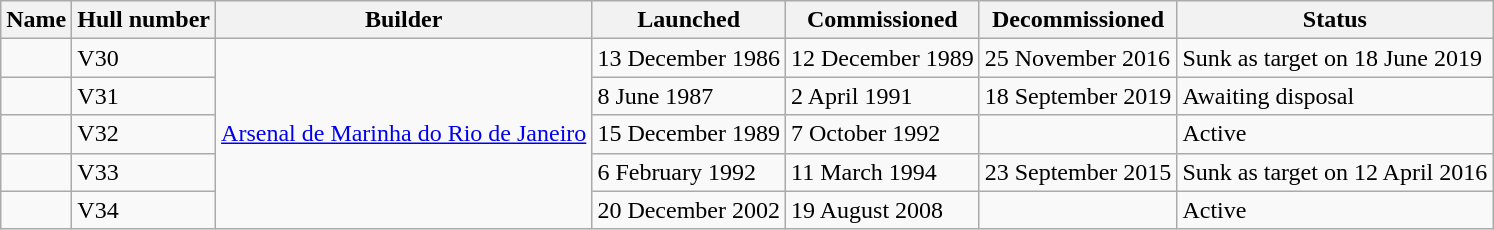<table class="wikitable plainrowheaders">
<tr>
<th scope="col">Name</th>
<th scope="col">Hull number</th>
<th scope="col">Builder</th>
<th scope="col">Launched</th>
<th scope="col">Commissioned</th>
<th scope="col">Decommissioned</th>
<th scope="col">Status</th>
</tr>
<tr>
<td></td>
<td>V30</td>
<td rowspan="5"><a href='#'>Arsenal de Marinha do Rio de Janeiro</a></td>
<td>13 December 1986</td>
<td>12 December 1989</td>
<td>25 November 2016</td>
<td>Sunk as target on 18 June 2019</td>
</tr>
<tr>
<td></td>
<td>V31</td>
<td>8 June 1987</td>
<td>2 April 1991</td>
<td>18 September 2019</td>
<td>Awaiting disposal</td>
</tr>
<tr>
<td></td>
<td>V32</td>
<td>15 December 1989</td>
<td>7 October 1992</td>
<td></td>
<td>Active</td>
</tr>
<tr>
<td></td>
<td>V33</td>
<td>6 February 1992</td>
<td>11 March 1994</td>
<td>23 September 2015</td>
<td>Sunk as target on 12 April 2016</td>
</tr>
<tr>
<td></td>
<td>V34</td>
<td>20 December 2002</td>
<td>19 August 2008</td>
<td></td>
<td>Active</td>
</tr>
</table>
